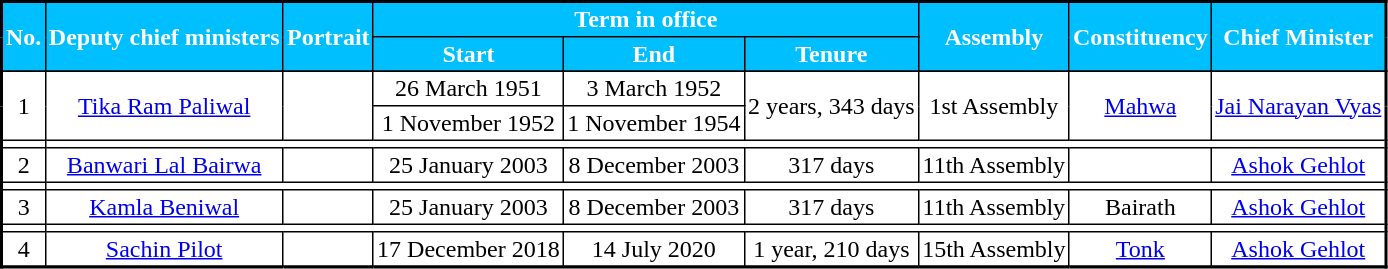<table class="sortable" style="border-collapse: collapse; border: 2px #000000 solid; font-size: x-big; width="70%" cellspacing="0" cellpadding="2" border="1">
<tr>
<th rowspan ="2" style="background-color:#00BFFF; color:white">No.</th>
<th rowspan ="2" style="background-color:#00BFFF; color:white">Deputy chief ministers</th>
<th rowspan ="2" style="background-color:#00BFFF; color:white">Portrait</th>
<th Colspan="3"  style="background-color:#00BFFF; color:white">Term in office</th>
<th rowspan ="2" style="background-color:#00BFFF; color:white">Assembly</th>
<th rowspan ="2" style="background-color:#00BFFF; color:white">Constituency</th>
<th rowspan ="2" style="background-color:#00BFFF; color:white">Chief Minister</th>
</tr>
<tr>
<th style="background-color:#00BFFF; color:white">Start</th>
<th style="background-color:#00BFFF; color:white">End</th>
<th style="background-color:#00BFFF; color:white">Tenure</th>
</tr>
<tr>
</tr>
<tr style="vertical-align: middle; text-align: center;">
<td rowspan="2">1</td>
<td rowspan="2"><a href='#'>Tika Ram Paliwal</a></td>
<td rowspan="2"></td>
<td>26 March 1951</td>
<td>3 March 1952</td>
<td rowspan ="2">2 years, 343 days</td>
<td rowspan="2">1st Assembly</td>
<td rowspan ="2"><a href='#'>Mahwa</a></td>
<td rowspan="2"><a href='#'>Jai Narayan Vyas</a></td>
</tr>
<tr style="vertical-align: middle; text-align: center;">
<td rowspan="1">1 November 1952</td>
<td rowspan="1">1 November 1954</td>
</tr>
<tr style="vertical-align: middle; text-align: center;">
<td></td>
</tr>
<tr style="vertical-align: middle; text-align: center;">
<td rowspan="1">2</td>
<td rowspan="1"><a href='#'>Banwari Lal Bairwa</a></td>
<td rowspan="1"></td>
<td rowspan="1">25 January 2003</td>
<td rowspan="1">8 December 2003</td>
<td rowspan ="1">317 days</td>
<td rowspan="1">11th Assembly</td>
<td rowspan ="1"></td>
<td rowspan ="1"><a href='#'>Ashok Gehlot</a></td>
</tr>
<tr style="vertical-align: middle; text-align: center;">
<td></td>
</tr>
<tr style="vertical-align: middle; text-align: center;">
<td rowspan="1">3</td>
<td rowspan="1"><a href='#'>Kamla Beniwal</a></td>
<td rowspan="1"></td>
<td rowspan="1">25 January 2003</td>
<td rowspan="1">8 December 2003</td>
<td rowspan ="1">317 days</td>
<td rowspan="1">11th Assembly</td>
<td rowspan ="1">Bairath</td>
<td rowspan ="1"><a href='#'>Ashok Gehlot</a></td>
</tr>
<tr style="vertical-align: middle; text-align: center;">
<td></td>
</tr>
<tr style="vertical-align: middle; text-align: center;">
<td rowspan="1">4</td>
<td rowspan="1"><a href='#'>Sachin Pilot</a></td>
<td rowspan="1"></td>
<td rowspan="1">17 December 2018</td>
<td rowspan="1">14 July 2020</td>
<td rowspan ="1">1 year, 210 days</td>
<td rowspan="1">15th Assembly</td>
<td rowspan ="1"><a href='#'>Tonk</a></td>
<td rowspan ="1"><a href='#'>Ashok Gehlot</a></td>
</tr>
<tr style="vertical-align: middle; text-align: center;">
</tr>
<tr>
</tr>
</table>
